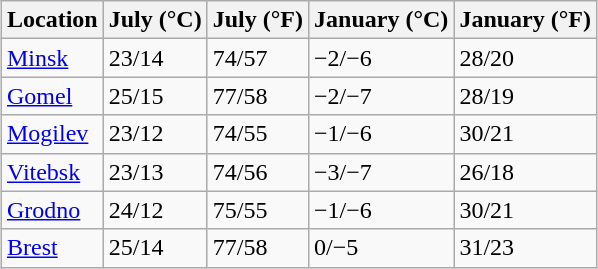<table class="wikitable sortable" style="margin:auto;">
<tr>
<th>Location</th>
<th>July (°C)</th>
<th>July (°F)</th>
<th>January (°C)</th>
<th>January (°F)</th>
</tr>
<tr>
<td><a href='#'>Minsk</a></td>
<td>23/14</td>
<td>74/57</td>
<td>−2/−6</td>
<td>28/20</td>
</tr>
<tr>
<td><a href='#'>Gomel</a></td>
<td>25/15</td>
<td>77/58</td>
<td>−2/−7</td>
<td>28/19</td>
</tr>
<tr>
<td><a href='#'>Mogilev</a></td>
<td>23/12</td>
<td>74/55</td>
<td>−1/−6</td>
<td>30/21</td>
</tr>
<tr>
<td><a href='#'>Vitebsk</a></td>
<td>23/13</td>
<td>74/56</td>
<td>−3/−7</td>
<td>26/18</td>
</tr>
<tr>
<td><a href='#'>Grodno</a></td>
<td>24/12</td>
<td>75/55</td>
<td>−1/−6</td>
<td>30/21</td>
</tr>
<tr>
<td><a href='#'>Brest</a></td>
<td>25/14</td>
<td>77/58</td>
<td>0/−5</td>
<td>31/23</td>
</tr>
</table>
